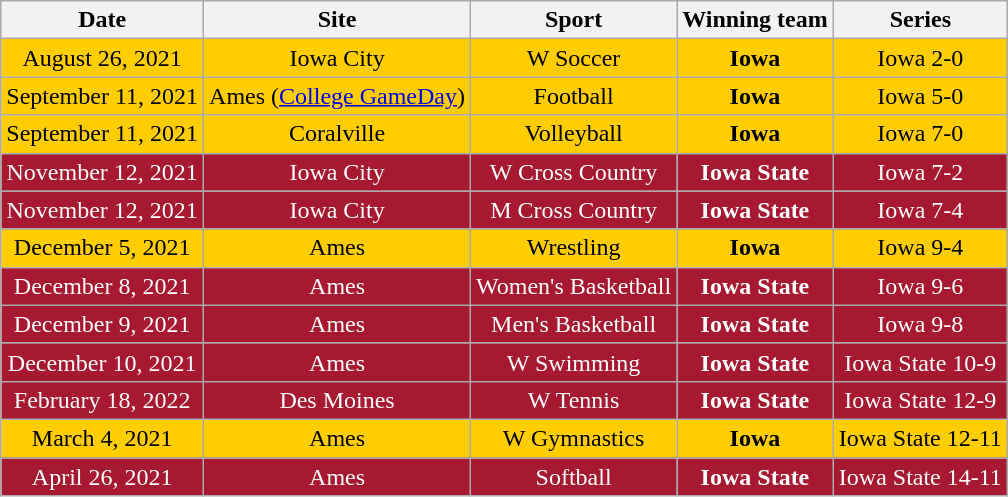<table class="wikitable">
<tr>
<th>Date</th>
<th>Site</th>
<th>Sport</th>
<th>Winning team</th>
<th>Series</th>
</tr>
<tr align=center style="background: #FFCD00;color:black;">
<td>August 26, 2021</td>
<td>Iowa City</td>
<td>W Soccer</td>
<td><strong>Iowa</strong></td>
<td>Iowa 2-0</td>
</tr>
<tr align=center style="background: #FFCD00;color:black;">
<td>September 11, 2021</td>
<td>Ames (<a href='#'>College GameDay</a>)</td>
<td>Football</td>
<td><strong>Iowa</strong></td>
<td>Iowa 5-0</td>
</tr>
<tr align=center style="background: #FFCD00;color:black;">
<td>September 11, 2021</td>
<td>Coralville</td>
<td>Volleyball</td>
<td><strong>Iowa</strong></td>
<td>Iowa 7-0</td>
</tr>
<tr align=center style="background: #A71930;color:white;">
<td>November 12, 2021</td>
<td>Iowa City</td>
<td>W Cross Country</td>
<td><strong>Iowa State</strong></td>
<td>Iowa 7-2</td>
</tr>
<tr align=center style="background: #A71930;color:white;">
<td>November 12, 2021</td>
<td>Iowa City</td>
<td>M Cross Country</td>
<td><strong>Iowa State</strong></td>
<td>Iowa 7-4</td>
</tr>
<tr align=center style="background: #FFCD00;color:black;">
<td>December 5, 2021</td>
<td>Ames</td>
<td>Wrestling</td>
<td><strong>Iowa</strong></td>
<td>Iowa 9-4</td>
</tr>
<tr align=center style="background: #A71930;color:white;">
<td>December 8, 2021</td>
<td>Ames</td>
<td>Women's Basketball</td>
<td><strong>Iowa State</strong></td>
<td>Iowa 9-6</td>
</tr>
<tr align=center style="background: #A71930;color:white;">
<td>December 9, 2021</td>
<td>Ames</td>
<td>Men's Basketball</td>
<td><strong>Iowa State</strong></td>
<td>Iowa 9-8</td>
</tr>
<tr align=center style="background: #A71930;color:white;">
<td>December 10, 2021</td>
<td>Ames</td>
<td>W Swimming</td>
<td><strong>Iowa State</strong></td>
<td>Iowa State 10-9</td>
</tr>
<tr align=center style="background: #A71930;color:white;">
<td>February 18, 2022</td>
<td>Des Moines</td>
<td>W Tennis</td>
<td><strong>Iowa State</strong></td>
<td>Iowa State 12-9</td>
</tr>
<tr align=center style="background: #FFCD00;color:black;">
<td>March 4, 2021</td>
<td>Ames</td>
<td>W Gymnastics</td>
<td><strong>Iowa</strong></td>
<td>Iowa State 12-11</td>
</tr>
<tr align=center style="background: #A71930;color:white;">
<td>April 26, 2021</td>
<td>Ames</td>
<td>Softball</td>
<td><strong>Iowa State</strong></td>
<td>Iowa State 14-11</td>
</tr>
</table>
